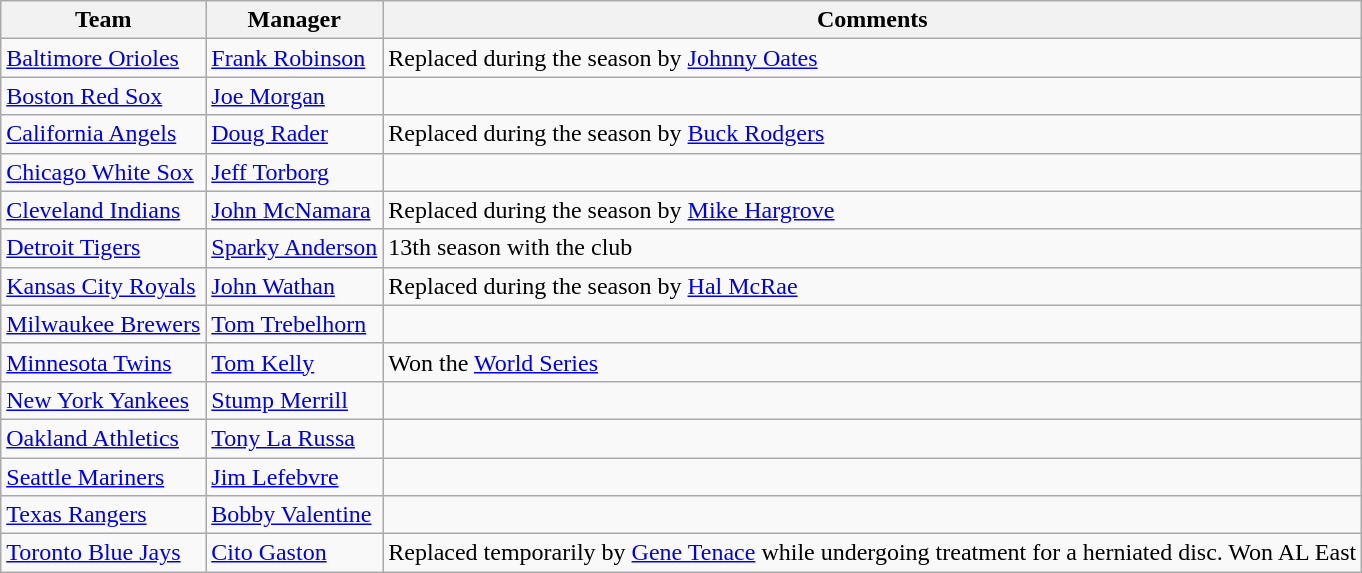<table class="wikitable">
<tr>
<th>Team</th>
<th>Manager</th>
<th>Comments</th>
</tr>
<tr>
<td><a href='#'>Baltimore Orioles</a></td>
<td><a href='#'>Frank Robinson</a></td>
<td>Replaced during the season by <a href='#'>Johnny Oates</a></td>
</tr>
<tr>
<td><a href='#'>Boston Red Sox</a></td>
<td><a href='#'>Joe Morgan</a></td>
<td></td>
</tr>
<tr>
<td><a href='#'>California Angels</a></td>
<td><a href='#'>Doug Rader</a></td>
<td>Replaced during the season by <a href='#'>Buck Rodgers</a></td>
</tr>
<tr>
<td><a href='#'>Chicago White Sox</a></td>
<td><a href='#'>Jeff Torborg</a></td>
<td></td>
</tr>
<tr>
<td><a href='#'>Cleveland Indians</a></td>
<td><a href='#'>John McNamara</a></td>
<td>Replaced during the season by <a href='#'>Mike Hargrove</a></td>
</tr>
<tr>
<td><a href='#'>Detroit Tigers</a></td>
<td><a href='#'>Sparky Anderson</a></td>
<td>13th season with the club</td>
</tr>
<tr>
<td><a href='#'>Kansas City Royals</a></td>
<td><a href='#'>John Wathan</a></td>
<td>Replaced during the season by <a href='#'>Hal McRae</a></td>
</tr>
<tr>
<td><a href='#'>Milwaukee Brewers</a></td>
<td><a href='#'>Tom Trebelhorn</a></td>
<td></td>
</tr>
<tr>
<td><a href='#'>Minnesota Twins</a></td>
<td><a href='#'>Tom Kelly</a></td>
<td>Won the <a href='#'>World Series</a></td>
</tr>
<tr>
<td><a href='#'>New York Yankees</a></td>
<td><a href='#'>Stump Merrill</a></td>
<td></td>
</tr>
<tr>
<td><a href='#'>Oakland Athletics</a></td>
<td><a href='#'>Tony La Russa</a></td>
<td></td>
</tr>
<tr>
<td><a href='#'>Seattle Mariners</a></td>
<td><a href='#'>Jim Lefebvre</a></td>
<td></td>
</tr>
<tr>
<td><a href='#'>Texas Rangers</a></td>
<td><a href='#'>Bobby Valentine</a></td>
<td></td>
</tr>
<tr>
<td><a href='#'>Toronto Blue Jays</a></td>
<td><a href='#'>Cito Gaston</a></td>
<td>Replaced temporarily by <a href='#'>Gene Tenace</a> while undergoing treatment for a herniated disc. Won AL East</td>
</tr>
</table>
